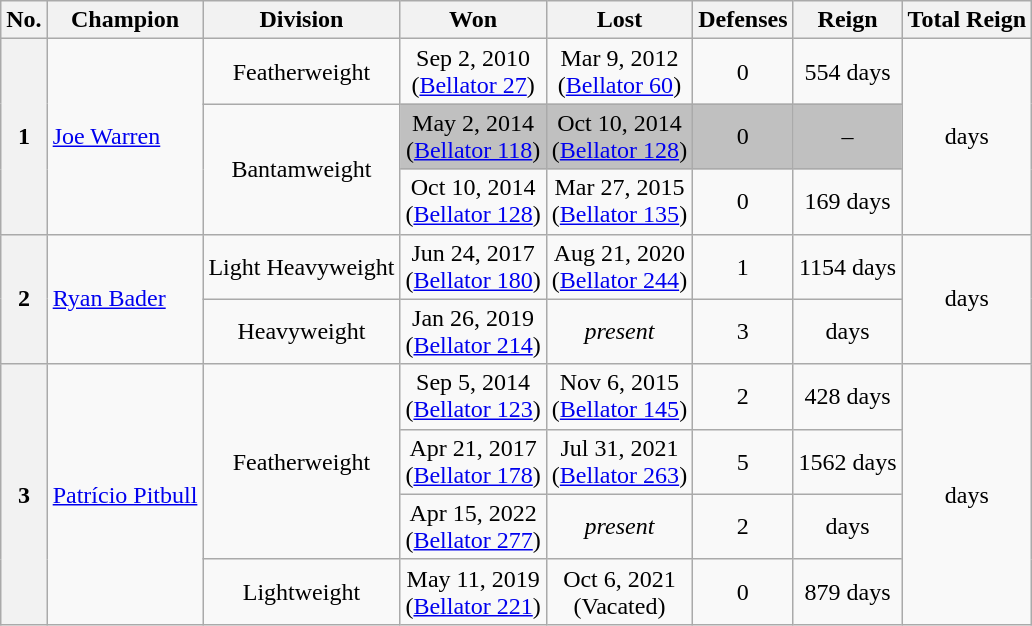<table class="wikitable">
<tr>
<th>No.</th>
<th>Champion</th>
<th>Division</th>
<th>Won</th>
<th>Lost</th>
<th>Defenses</th>
<th>Reign</th>
<th>Total Reign</th>
</tr>
<tr>
<th rowspan=3>1</th>
<td align=left rowspan=3> <a href='#'>Joe Warren</a></td>
<td align=center rowspan=1>Featherweight</td>
<td align=center>Sep 2, 2010 <br> (<a href='#'>Bellator 27</a>)</td>
<td align=center>Mar 9, 2012 <br> (<a href='#'>Bellator 60</a>)</td>
<td align=center>0</td>
<td align=center>554 days</td>
<td align=center rowspan=3> days</td>
</tr>
<tr>
<td align=center rowspan=2>Bantamweight</td>
<td align=center bgcolor=#C0C0C0>May 2, 2014 <br> (<a href='#'>Bellator 118</a>)</td>
<td align=center bgcolor=#C0C0C0>Oct 10, 2014 <br> (<a href='#'>Bellator 128</a>)</td>
<td align=center bgcolor=#C0C0C0>0</td>
<td align=center bgcolor=#C0C0C0>–</td>
</tr>
<tr>
<td align=center>Oct 10, 2014 <br> (<a href='#'>Bellator 128</a>)</td>
<td align=center>Mar 27, 2015 <br> (<a href='#'>Bellator 135</a>)</td>
<td align=center>0</td>
<td align=center>169 days</td>
</tr>
<tr>
<th rowspan=2>2</th>
<td align=left rowspan=2> <a href='#'>Ryan Bader</a></td>
<td align=center rowspan=1>Light Heavyweight</td>
<td align=center>Jun 24, 2017 <br> (<a href='#'>Bellator 180</a>)</td>
<td align=center>Aug 21, 2020 <br> (<a href='#'>Bellator 244</a>)</td>
<td align=center>1</td>
<td align=center>1154 days <br></td>
<td align=center rowspan=2> days</td>
</tr>
<tr>
<td align=center rowspan=1>Heavyweight</td>
<td align=center>Jan 26, 2019 <br> (<a href='#'>Bellator 214</a>)</td>
<td align=center><em>present</em></td>
<td align=center>3</td>
<td align=center> days</td>
</tr>
<tr>
<th rowspan=4>3</th>
<td align=left rowspan=4> <a href='#'>Patrício Pitbull</a></td>
<td align=center rowspan=3>Featherweight</td>
<td align=center>Sep 5, 2014 <br> (<a href='#'>Bellator 123</a>)</td>
<td align=center>Nov 6, 2015 <br> (<a href='#'>Bellator 145</a>)</td>
<td align=center>2</td>
<td align=center>428 days</td>
<td align=center rowspan=4> days</td>
</tr>
<tr>
<td align=center>Apr 21, 2017 <br> (<a href='#'>Bellator 178</a>)</td>
<td align=center>Jul 31, 2021 <br> (<a href='#'>Bellator 263</a>)</td>
<td align=center>5</td>
<td align=center>1562 days</td>
</tr>
<tr>
<td align=center>Apr 15, 2022 <br> (<a href='#'>Bellator 277</a>)</td>
<td align=center><em>present</em></td>
<td align=center>2</td>
<td align=center> days</td>
</tr>
<tr>
<td align=center rowspan=1>Lightweight</td>
<td align=center>May 11, 2019 <br> (<a href='#'>Bellator 221</a>)</td>
<td align=center>Oct 6, 2021 <br> (Vacated)</td>
<td align=center>0</td>
<td align=center>879 days</td>
</tr>
</table>
